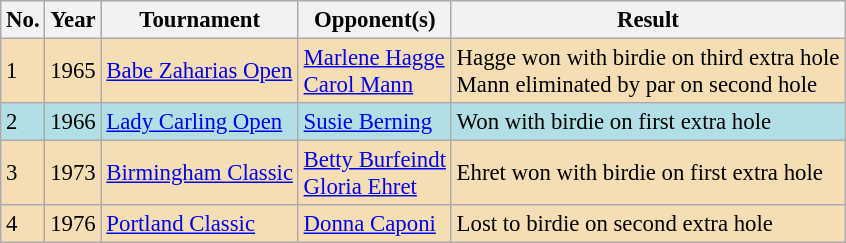<table class="wikitable" style="font-size:95%;">
<tr>
<th>No.</th>
<th>Year</th>
<th>Tournament</th>
<th>Opponent(s)</th>
<th>Result</th>
</tr>
<tr style="background:#F5DEB3;">
<td>1</td>
<td>1965</td>
<td><a href='#'>Babe Zaharias Open</a></td>
<td> <a href='#'>Marlene Hagge</a><br> <a href='#'>Carol Mann</a></td>
<td>Hagge won with birdie on third extra hole<br>Mann eliminated by par on second hole</td>
</tr>
<tr style="background:#B0E0E6;">
<td>2</td>
<td>1966</td>
<td><a href='#'>Lady Carling Open</a></td>
<td> <a href='#'>Susie Berning</a></td>
<td>Won with birdie on first extra hole</td>
</tr>
<tr style="background:#F5DEB3;">
<td>3</td>
<td>1973</td>
<td><a href='#'>Birmingham Classic</a></td>
<td> <a href='#'>Betty Burfeindt</a><br> <a href='#'>Gloria Ehret</a></td>
<td>Ehret won with birdie on first extra hole</td>
</tr>
<tr style="background:#F5DEB3;">
<td>4</td>
<td>1976</td>
<td><a href='#'>Portland Classic</a></td>
<td> <a href='#'>Donna Caponi</a></td>
<td>Lost to birdie on second extra hole</td>
</tr>
</table>
